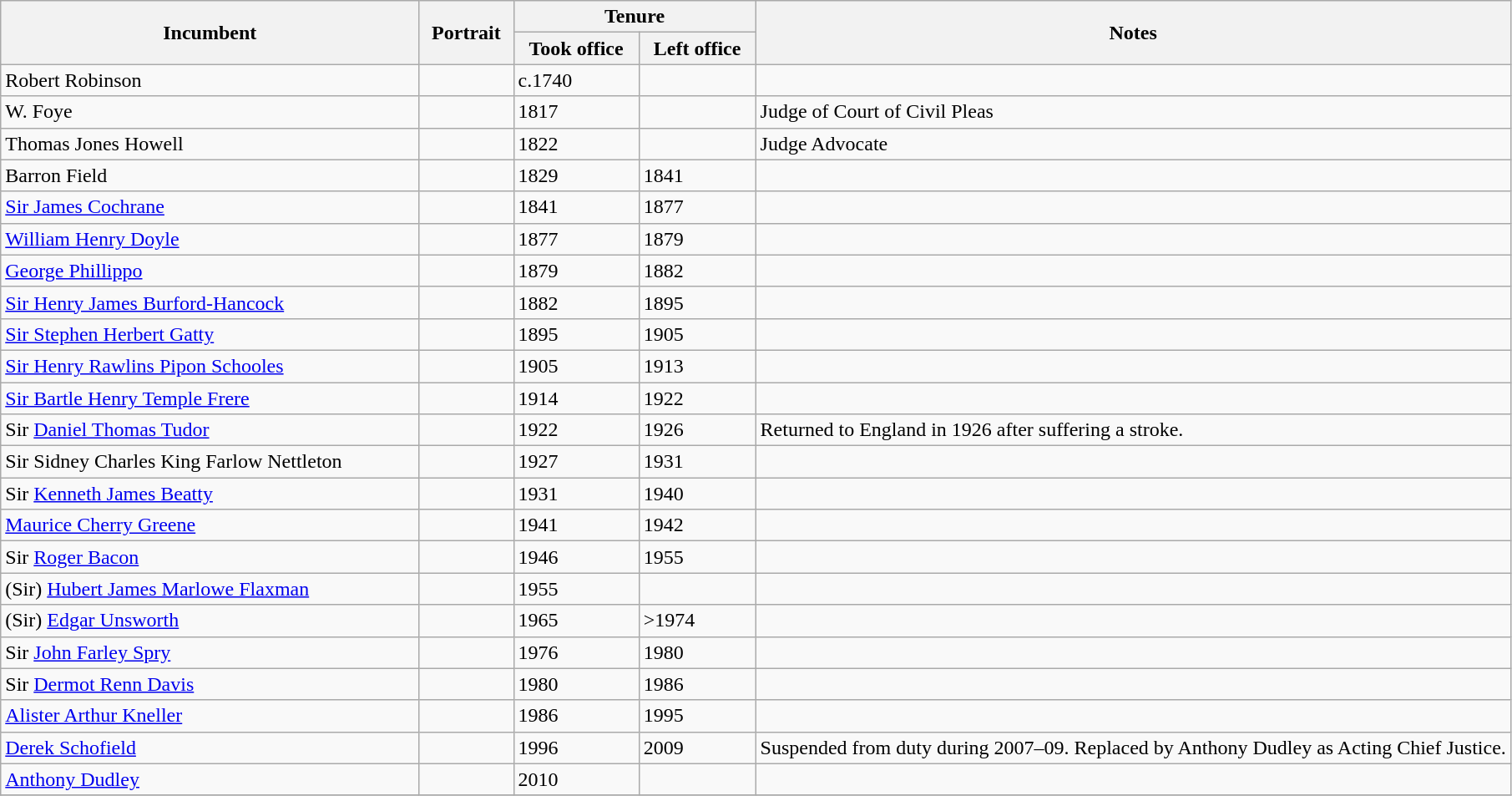<table class="wikitable" text-align:left">
<tr>
<th rowspan="2">Incumbent</th>
<th rowspan="2">Portrait</th>
<th colspan="2">Tenure</th>
<th rowspan="2" width=50%>Notes</th>
</tr>
<tr>
<th>Took office</th>
<th>Left office</th>
</tr>
<tr>
<td>Robert Robinson</td>
<td></td>
<td>c.1740</td>
<td></td>
<td></td>
</tr>
<tr>
<td>W. Foye </td>
<td></td>
<td>1817</td>
<td></td>
<td>Judge of Court of Civil Pleas</td>
</tr>
<tr>
<td>Thomas Jones Howell </td>
<td></td>
<td>1822</td>
<td></td>
<td>Judge Advocate</td>
</tr>
<tr>
<td>Barron Field </td>
<td></td>
<td>1829</td>
<td>1841</td>
<td></td>
</tr>
<tr>
<td><a href='#'>Sir James Cochrane</a></td>
<td></td>
<td>1841</td>
<td>1877</td>
<td></td>
</tr>
<tr>
<td><a href='#'>William Henry Doyle</a></td>
<td></td>
<td>1877</td>
<td>1879</td>
<td></td>
</tr>
<tr>
<td><a href='#'>George Phillippo</a></td>
<td></td>
<td>1879</td>
<td>1882</td>
<td></td>
</tr>
<tr>
<td><a href='#'>Sir Henry James Burford-Hancock</a></td>
<td></td>
<td>1882</td>
<td>1895</td>
<td></td>
</tr>
<tr>
<td><a href='#'>Sir Stephen Herbert Gatty</a></td>
<td></td>
<td>1895</td>
<td>1905</td>
<td></td>
</tr>
<tr>
<td><a href='#'>Sir Henry Rawlins Pipon Schooles</a></td>
<td></td>
<td>1905</td>
<td>1913</td>
<td></td>
</tr>
<tr>
<td><a href='#'>Sir Bartle Henry Temple Frere</a></td>
<td></td>
<td>1914</td>
<td>1922</td>
<td></td>
</tr>
<tr>
<td>Sir <a href='#'>Daniel Thomas Tudor</a></td>
<td></td>
<td>1922</td>
<td>1926</td>
<td>Returned to England in 1926 after suffering a stroke.</td>
</tr>
<tr>
<td>Sir Sidney Charles King Farlow Nettleton </td>
<td></td>
<td>1927</td>
<td>1931</td>
<td></td>
</tr>
<tr>
<td>Sir <a href='#'>Kenneth James Beatty</a></td>
<td></td>
<td>1931</td>
<td>1940</td>
<td></td>
</tr>
<tr>
<td><a href='#'>Maurice Cherry Greene</a></td>
<td></td>
<td>1941</td>
<td>1942</td>
<td></td>
</tr>
<tr>
<td>Sir <a href='#'>Roger Bacon</a></td>
<td></td>
<td>1946</td>
<td>1955</td>
<td></td>
</tr>
<tr>
<td>(Sir) <a href='#'>Hubert James Marlowe Flaxman</a></td>
<td></td>
<td>1955</td>
<td></td>
<td></td>
</tr>
<tr>
<td>(Sir) <a href='#'>Edgar Unsworth</a></td>
<td></td>
<td>1965</td>
<td>>1974</td>
<td></td>
</tr>
<tr>
<td>Sir <a href='#'>John Farley Spry</a></td>
<td></td>
<td>1976</td>
<td>1980</td>
<td></td>
</tr>
<tr>
<td>Sir <a href='#'>Dermot Renn Davis</a></td>
<td></td>
<td>1980</td>
<td>1986</td>
<td></td>
</tr>
<tr>
<td><a href='#'>Alister Arthur Kneller</a></td>
<td></td>
<td>1986</td>
<td>1995</td>
<td></td>
</tr>
<tr>
<td><a href='#'>Derek Schofield</a></td>
<td></td>
<td>1996</td>
<td>2009</td>
<td>Suspended from duty during 2007–09. Replaced by Anthony Dudley as Acting Chief Justice.</td>
</tr>
<tr>
<td><a href='#'>Anthony Dudley</a></td>
<td></td>
<td>2010</td>
<td></td>
<td></td>
</tr>
<tr>
</tr>
</table>
